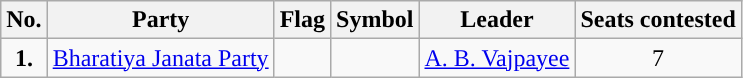<table class="wikitable">
<tr>
<th>No.</th>
<th>Party</th>
<th>Flag</th>
<th>Symbol</th>
<th>Leader</th>
<th>Seats contested</th>
</tr>
<tr>
<td ! style="text-align:center; background:"><strong>1.</strong></td>
<td style="text-align:center"><a href='#'>Bharatiya Janata Party</a></td>
<td></td>
<td></td>
<td style="text-align:center"><a href='#'>A. B. Vajpayee</a></td>
<td style="text-align:center">7</td>
</tr>
</table>
